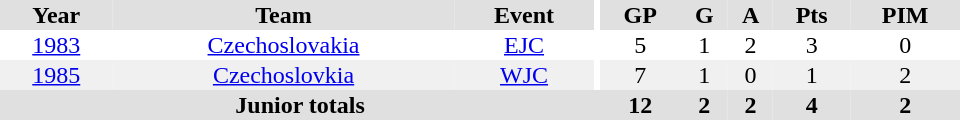<table border="0" cellpadding="1" cellspacing="0" ID="Table3" style="text-align:center; width:40em">
<tr bgcolor="#e0e0e0">
<th>Year</th>
<th>Team</th>
<th>Event</th>
<th rowspan="102" bgcolor="#ffffff"></th>
<th>GP</th>
<th>G</th>
<th>A</th>
<th>Pts</th>
<th>PIM</th>
</tr>
<tr>
<td><a href='#'>1983</a></td>
<td><a href='#'>Czechoslovakia</a></td>
<td><a href='#'>EJC</a></td>
<td>5</td>
<td>1</td>
<td>2</td>
<td>3</td>
<td>0</td>
</tr>
<tr bgcolor="#f0f0f0">
<td><a href='#'>1985</a></td>
<td><a href='#'>Czechoslovkia</a></td>
<td><a href='#'>WJC</a></td>
<td>7</td>
<td>1</td>
<td>0</td>
<td>1</td>
<td>2</td>
</tr>
<tr bgcolor="#e0e0e0">
<th colspan="4">Junior totals</th>
<th>12</th>
<th>2</th>
<th>2</th>
<th>4</th>
<th>2</th>
</tr>
</table>
